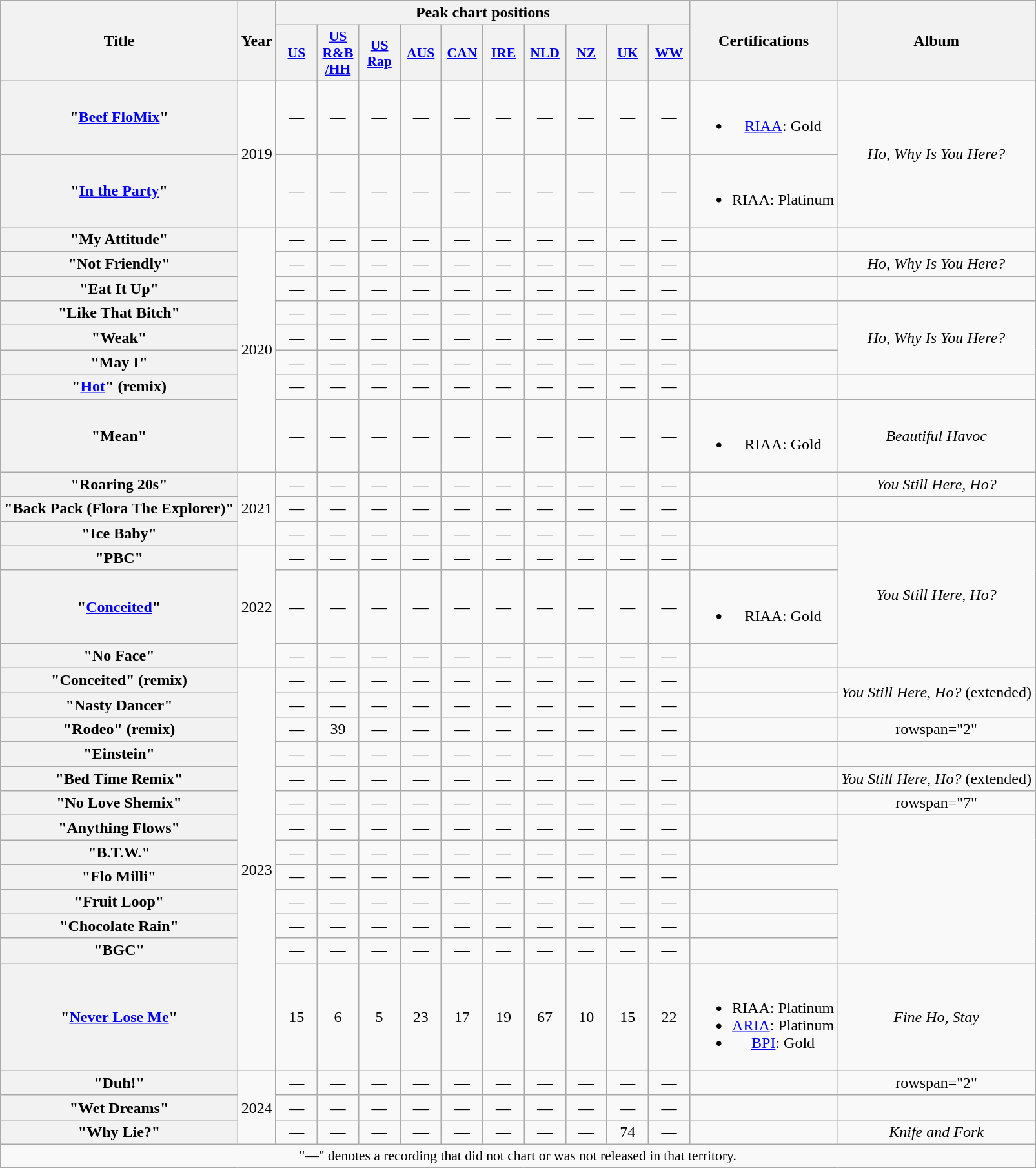<table class="wikitable plainrowheaders" style="text-align:center;">
<tr>
<th scope="col" rowspan="2">Title</th>
<th scope="col" rowspan="2">Year</th>
<th scope="col" colspan="10">Peak chart positions</th>
<th scope="col" rowspan="2">Certifications</th>
<th scope="col" rowspan="2">Album</th>
</tr>
<tr>
<th scope="col" style="width:2.5em;font-size:90%;"><a href='#'>US</a><br></th>
<th scope="col" style="width:2.5em;font-size:90%;"><a href='#'>US<br>R&B<br>/HH</a><br></th>
<th scope="col" style="width:2.5em;font-size:90%;"><a href='#'>US<br>Rap</a><br></th>
<th scope="col" style="width:2.5em;font-size:90%;"><a href='#'>AUS</a><br></th>
<th scope="col" style="width:2.5em;font-size:90%;"><a href='#'>CAN</a><br></th>
<th scope="col" style="width:2.5em;font-size:90%;"><a href='#'>IRE</a><br></th>
<th scope="col" style="width:2.5em;font-size:90%;"><a href='#'>NLD</a><br></th>
<th scope="col" style="width:2.5em;font-size:90%;"><a href='#'>NZ</a><br></th>
<th scope="col" style="width:2.5em;font-size:90%;"><a href='#'>UK</a><br></th>
<th scope="col" style="width:2.5em;font-size:90%;"><a href='#'>WW</a><br></th>
</tr>
<tr>
<th scope="row">"<a href='#'>Beef FloMix</a>"</th>
<td rowspan="2">2019</td>
<td>—</td>
<td>—</td>
<td>—</td>
<td>—</td>
<td>—</td>
<td>—</td>
<td>—</td>
<td>—</td>
<td>—</td>
<td>—</td>
<td><br><ul><li><a href='#'>RIAA</a>: Gold</li></ul></td>
<td rowspan="2"><em>Ho, Why Is You Here?</em></td>
</tr>
<tr>
<th scope="row">"<a href='#'>In the Party</a>"</th>
<td>—</td>
<td>—</td>
<td>—</td>
<td>—</td>
<td>—</td>
<td>—</td>
<td>—</td>
<td>—</td>
<td>—</td>
<td>—</td>
<td><br><ul><li>RIAA: Platinum</li></ul></td>
</tr>
<tr>
<th scope="row">"My Attitude"</th>
<td rowspan="8">2020</td>
<td>—</td>
<td>—</td>
<td>—</td>
<td>—</td>
<td>—</td>
<td>—</td>
<td>—</td>
<td>—</td>
<td>—</td>
<td>—</td>
<td></td>
<td></td>
</tr>
<tr>
<th scope="row">"Not Friendly"</th>
<td>—</td>
<td>—</td>
<td>—</td>
<td>—</td>
<td>—</td>
<td>—</td>
<td>—</td>
<td>—</td>
<td>—</td>
<td>—</td>
<td></td>
<td><em>Ho, Why Is You Here?</em></td>
</tr>
<tr>
<th scope="row">"Eat It Up"</th>
<td>—</td>
<td>—</td>
<td>—</td>
<td>—</td>
<td>—</td>
<td>—</td>
<td>—</td>
<td>—</td>
<td>—</td>
<td>—</td>
<td></td>
<td></td>
</tr>
<tr>
<th scope="row">"Like That Bitch"</th>
<td>—</td>
<td>—</td>
<td>—</td>
<td>—</td>
<td>—</td>
<td>—</td>
<td>—</td>
<td>—</td>
<td>—</td>
<td>—</td>
<td></td>
<td rowspan="3"><em>Ho, Why Is You Here?</em></td>
</tr>
<tr>
<th scope="row">"Weak"</th>
<td>—</td>
<td>—</td>
<td>—</td>
<td>—</td>
<td>—</td>
<td>—</td>
<td>—</td>
<td>—</td>
<td>—</td>
<td>—</td>
<td></td>
</tr>
<tr>
<th scope="row">"May I"</th>
<td>—</td>
<td>—</td>
<td>—</td>
<td>—</td>
<td>—</td>
<td>—</td>
<td>—</td>
<td>—</td>
<td>—</td>
<td>—</td>
<td></td>
</tr>
<tr>
<th scope="row">"<a href='#'>Hot</a>" (remix)<br></th>
<td>—</td>
<td>—</td>
<td>—</td>
<td>—</td>
<td>—</td>
<td>—</td>
<td>—</td>
<td>—</td>
<td>—</td>
<td>—</td>
<td></td>
<td></td>
</tr>
<tr>
<th scope="row">"Mean"<br></th>
<td>—</td>
<td>—</td>
<td>—</td>
<td>—</td>
<td>—</td>
<td>—</td>
<td>—</td>
<td>—</td>
<td>—</td>
<td>—</td>
<td><br><ul><li>RIAA: Gold</li></ul></td>
<td><em>Beautiful Havoc</em></td>
</tr>
<tr>
<th scope="row">"Roaring 20s"</th>
<td rowspan="3">2021</td>
<td>—</td>
<td>—</td>
<td>—</td>
<td>—</td>
<td>—</td>
<td>—</td>
<td>—</td>
<td>—</td>
<td>—</td>
<td>—</td>
<td></td>
<td><em>You Still Here, Ho?</em></td>
</tr>
<tr>
<th scope="row">"Back Pack (Flora The Explorer)"</th>
<td>—</td>
<td>—</td>
<td>—</td>
<td>—</td>
<td>—</td>
<td>—</td>
<td>—</td>
<td>—</td>
<td>—</td>
<td>—</td>
<td></td>
<td></td>
</tr>
<tr>
<th scope="row">"Ice Baby"</th>
<td>—</td>
<td>—</td>
<td>—</td>
<td>—</td>
<td>—</td>
<td>—</td>
<td>—</td>
<td>—</td>
<td>—</td>
<td>—</td>
<td></td>
<td rowspan="4"><em>You Still Here, Ho?</em></td>
</tr>
<tr>
<th scope="row">"PBC"</th>
<td rowspan="3">2022</td>
<td>—</td>
<td>—</td>
<td>—</td>
<td>—</td>
<td>—</td>
<td>—</td>
<td>—</td>
<td>—</td>
<td>—</td>
<td>—</td>
<td></td>
</tr>
<tr>
<th scope="row">"<a href='#'>Conceited</a>"</th>
<td>—</td>
<td>—</td>
<td>—</td>
<td>—</td>
<td>—</td>
<td>—</td>
<td>—</td>
<td>—</td>
<td>—</td>
<td>—</td>
<td><br><ul><li>RIAA: Gold</li></ul></td>
</tr>
<tr>
<th scope="row">"No Face"</th>
<td>—</td>
<td>—</td>
<td>—</td>
<td>—</td>
<td>—</td>
<td>—</td>
<td>—</td>
<td>—</td>
<td>—</td>
<td>—</td>
</tr>
<tr>
<th scope=row>"Conceited" (remix) <br></th>
<td rowspan="13">2023</td>
<td>—</td>
<td>—</td>
<td>—</td>
<td>—</td>
<td>—</td>
<td>—</td>
<td>—</td>
<td>—</td>
<td>—</td>
<td>—</td>
<td></td>
<td rowspan="2"><em>You Still Here, Ho?</em> (extended)</td>
</tr>
<tr>
<th scope="row">"Nasty Dancer"</th>
<td>—</td>
<td>—</td>
<td>—</td>
<td>—</td>
<td>—</td>
<td>—</td>
<td>—</td>
<td>—</td>
<td>—</td>
<td>—</td>
<td></td>
</tr>
<tr>
<th scope="row">"Rodeo" (remix)<br></th>
<td>—</td>
<td>39</td>
<td>—</td>
<td>—</td>
<td>—</td>
<td>—</td>
<td>—</td>
<td>—</td>
<td>—</td>
<td>—</td>
<td></td>
<td>rowspan="2" </td>
</tr>
<tr>
<th scope="row">"Einstein"</th>
<td>—</td>
<td>—</td>
<td>—</td>
<td>—</td>
<td>—</td>
<td>—</td>
<td>—</td>
<td>—</td>
<td>—</td>
<td>—</td>
<td></td>
</tr>
<tr>
<th scope="row">"Bed Time Remix"<br></th>
<td>—</td>
<td>—</td>
<td>—</td>
<td>—</td>
<td>—</td>
<td>—</td>
<td>—</td>
<td>—</td>
<td>—</td>
<td>—</td>
<td></td>
<td><em>You Still Here, Ho?</em> (extended)</td>
</tr>
<tr>
<th scope="row">"No Love Shemix" <br></th>
<td>—</td>
<td>—</td>
<td>—</td>
<td>—</td>
<td>—</td>
<td>—</td>
<td>—</td>
<td>—</td>
<td>—</td>
<td>—</td>
<td></td>
<td>rowspan="7" </td>
</tr>
<tr>
<th scope="row">"Anything Flows"<br></th>
<td>—</td>
<td>—</td>
<td>—</td>
<td>—</td>
<td>—</td>
<td>—</td>
<td>—</td>
<td>—</td>
<td>—</td>
<td>—</td>
<td></td>
</tr>
<tr>
<th scope="row">"B.T.W."</th>
<td>—</td>
<td>—</td>
<td>—</td>
<td>—</td>
<td>—</td>
<td>—</td>
<td>—</td>
<td>—</td>
<td>—</td>
<td>—</td>
<td></td>
</tr>
<tr>
<th scope="row">"Flo Milli"</th>
<td>—</td>
<td>—</td>
<td>—</td>
<td>—</td>
<td>—</td>
<td>—</td>
<td>—</td>
<td>—</td>
<td>—</td>
<td>—</td>
</tr>
<tr>
<th scope="row">"Fruit Loop"</th>
<td>—</td>
<td>—</td>
<td>—</td>
<td>—</td>
<td>—</td>
<td>—</td>
<td>—</td>
<td>—</td>
<td>—</td>
<td>—</td>
<td></td>
</tr>
<tr>
<th scope="row">"Chocolate Rain"</th>
<td>—</td>
<td>—</td>
<td>—</td>
<td>—</td>
<td>—</td>
<td>—</td>
<td>—</td>
<td>—</td>
<td>—</td>
<td>—</td>
<td></td>
</tr>
<tr>
<th scope="row">"BGC"</th>
<td>—</td>
<td>—</td>
<td>—</td>
<td>—</td>
<td>—</td>
<td>—</td>
<td>—</td>
<td>—</td>
<td>—</td>
<td>—</td>
<td></td>
</tr>
<tr>
<th scope="row">"<a href='#'>Never Lose Me</a>"</th>
<td>15</td>
<td>6</td>
<td>5</td>
<td>23</td>
<td>17</td>
<td>19</td>
<td>67</td>
<td>10</td>
<td>15</td>
<td>22</td>
<td><br><ul><li>RIAA: Platinum</li><li><a href='#'>ARIA</a>: Platinum</li><li><a href='#'>BPI</a>: Gold</li></ul></td>
<td><em>Fine Ho, Stay</em></td>
</tr>
<tr>
<th scope="row">"Duh!"</th>
<td rowspan="3">2024</td>
<td>—</td>
<td>—</td>
<td>—</td>
<td>—</td>
<td>—</td>
<td>—</td>
<td>—</td>
<td>—</td>
<td>—</td>
<td>—</td>
<td></td>
<td>rowspan="2" </td>
</tr>
<tr>
<th scope="row">"Wet Dreams"<br></th>
<td>—</td>
<td>—</td>
<td>—</td>
<td>—</td>
<td>—</td>
<td>—</td>
<td>—</td>
<td>—</td>
<td>—</td>
<td>—</td>
<td></td>
</tr>
<tr>
<th scope="row">"Why Lie?"<br></th>
<td>—</td>
<td>—</td>
<td>—</td>
<td>—</td>
<td>—</td>
<td>—</td>
<td>—</td>
<td>—</td>
<td>74</td>
<td>—</td>
<td></td>
<td><em>Knife and Fork</em></td>
</tr>
<tr>
<td colspan="14" style="font-size:90%">"—" denotes a recording that did not chart or was not released in that territory.</td>
</tr>
</table>
